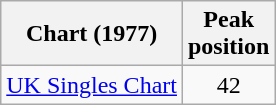<table class="wikitable">
<tr>
<th>Chart (1977)</th>
<th>Peak<br>position</th>
</tr>
<tr>
<td><a href='#'>UK Singles Chart</a></td>
<td style="text-align:center;">42</td>
</tr>
</table>
